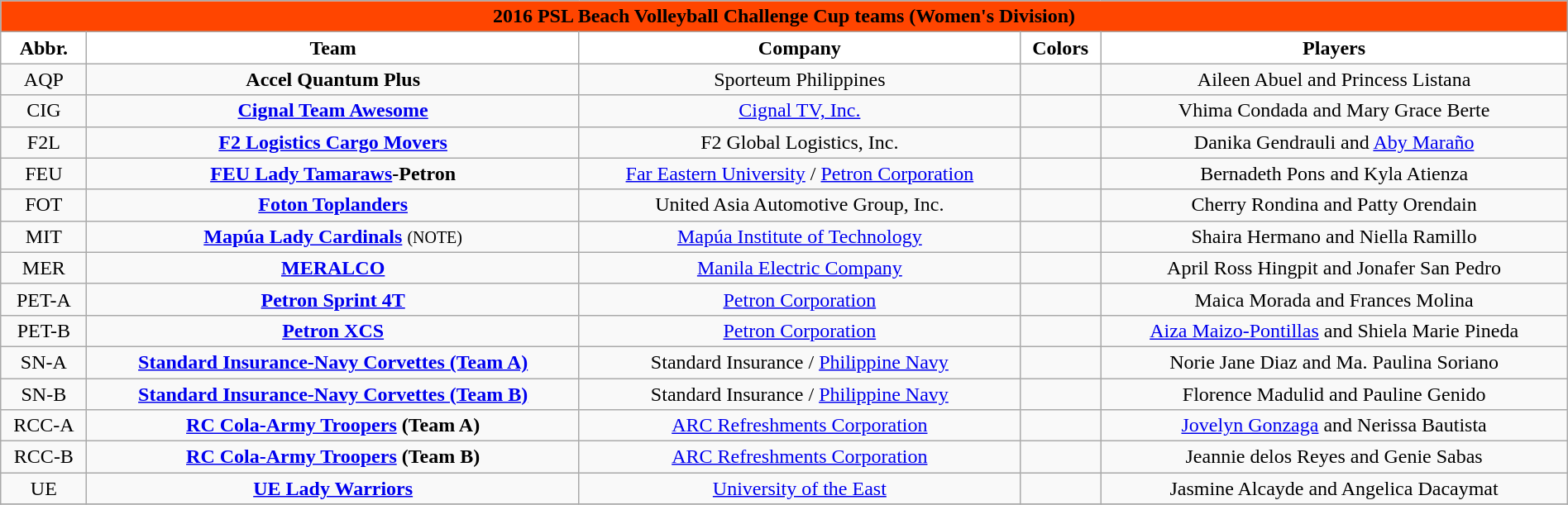<table class="wikitable" style="width:100%; text-align:left">
<tr>
<th style=background:#FF4500 colspan=6><span>2016 PSL Beach Volleyball Challenge Cup teams (Women's Division)</span></th>
</tr>
<tr>
<th style="background:white">Abbr.</th>
<th style="background:white">Team</th>
<th style="background:white">Company</th>
<th style="background:white">Colors</th>
<th style="background:white">Players</th>
</tr>
<tr>
<td align=center>AQP</td>
<td align=center><strong>Accel Quantum Plus</strong></td>
<td align=center>Sporteum Philippines</td>
<td align=center>  </td>
<td align=center>Aileen Abuel and Princess Listana</td>
</tr>
<tr>
<td align=center>CIG</td>
<td align=center><strong><a href='#'>Cignal Team Awesome</a></strong></td>
<td align=center><a href='#'>Cignal TV, Inc.</a></td>
<td align=center> </td>
<td align=center>Vhima Condada and Mary Grace Berte</td>
</tr>
<tr>
<td align=center>F2L</td>
<td align=center><strong><a href='#'>F2 Logistics Cargo Movers</a></strong></td>
<td align=center>F2 Global Logistics, Inc.</td>
<td align=center>  </td>
<td align=center>Danika Gendrauli and <a href='#'>Aby Maraño</a></td>
</tr>
<tr>
<td align=center>FEU</td>
<td align=center><strong><a href='#'>FEU Lady Tamaraws</a>-Petron</strong></td>
<td align=center><a href='#'>Far Eastern University</a> / <a href='#'>Petron Corporation</a></td>
<td align=center> </td>
<td align=center>Bernadeth Pons and Kyla Atienza</td>
</tr>
<tr>
<td align=center>FOT</td>
<td align=center><strong><a href='#'>Foton Toplanders</a></strong></td>
<td align=center>United Asia Automotive Group, Inc.</td>
<td align=center> </td>
<td align=center>Cherry Rondina and Patty Orendain</td>
</tr>
<tr>
<td align=center>MIT</td>
<td align=center><strong><a href='#'>Mapúa Lady Cardinals</a></strong> <small>(NOTE)</small></td>
<td align=center><a href='#'>Mapúa Institute of Technology</a></td>
<td align=center> </td>
<td align=center>Shaira Hermano and Niella Ramillo</td>
</tr>
<tr>
<td align=center>MER</td>
<td align=center><strong><a href='#'>MERALCO</a></strong></td>
<td align=center><a href='#'>Manila Electric Company</a></td>
<td align=center>  </td>
<td align=center>April Ross Hingpit and Jonafer San Pedro</td>
</tr>
<tr>
<td align=center>PET-A</td>
<td align=center><strong><a href='#'>Petron Sprint 4T</a></strong></td>
<td align=center><a href='#'>Petron Corporation</a></td>
<td align=center>  </td>
<td align=center>Maica Morada and Frances Molina</td>
</tr>
<tr>
<td align=center>PET-B</td>
<td align=center><strong><a href='#'>Petron XCS</a></strong></td>
<td align=center><a href='#'>Petron Corporation</a></td>
<td align=center>  </td>
<td align=center><a href='#'>Aiza Maizo-Pontillas</a> and Shiela Marie Pineda</td>
</tr>
<tr>
<td align=center>SN-A</td>
<td align=center><strong><a href='#'>Standard Insurance-Navy Corvettes (Team A)</a></strong></td>
<td align=center>Standard Insurance / <a href='#'>Philippine Navy</a></td>
<td align=center> </td>
<td align=center>Norie Jane Diaz and Ma. Paulina Soriano</td>
</tr>
<tr>
<td align=center>SN-B</td>
<td align=center><strong><a href='#'>Standard Insurance-Navy Corvettes (Team B)</a></strong></td>
<td align=center>Standard Insurance / <a href='#'>Philippine Navy</a></td>
<td align=center> </td>
<td align=center>Florence Madulid and Pauline Genido</td>
</tr>
<tr>
<td align=center>RCC-A</td>
<td align=center><strong><a href='#'>RC Cola-Army Troopers</a> (Team A)</strong></td>
<td align=center><a href='#'>ARC Refreshments Corporation</a></td>
<td align=center>  </td>
<td align=center><a href='#'>Jovelyn Gonzaga</a> and Nerissa Bautista</td>
</tr>
<tr>
<td align=center>RCC-B</td>
<td align=center><strong><a href='#'>RC Cola-Army Troopers</a> (Team B)</strong></td>
<td align=center><a href='#'>ARC Refreshments Corporation</a></td>
<td align=center>  </td>
<td align=center>Jeannie delos Reyes and Genie Sabas</td>
</tr>
<tr>
<td align=center>UE</td>
<td align=center><strong><a href='#'>UE Lady Warriors</a></strong></td>
<td align=center><a href='#'>University of the East</a></td>
<td align=center> </td>
<td align=center>Jasmine Alcayde and Angelica Dacaymat</td>
</tr>
<tr>
</tr>
</table>
